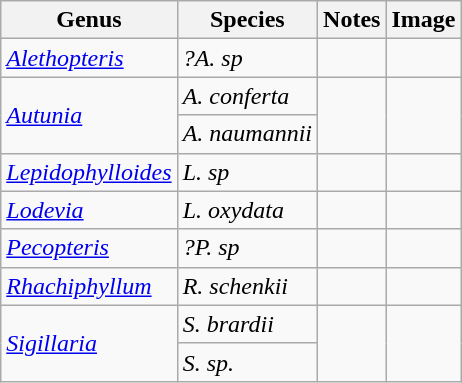<table class="wikitable">
<tr>
<th>Genus</th>
<th>Species</th>
<th>Notes</th>
<th>Image</th>
</tr>
<tr>
<td><em><a href='#'>Alethopteris</a></em></td>
<td><em>?A. sp</em></td>
<td></td>
<td></td>
</tr>
<tr>
<td rowspan="2"><em><a href='#'>Autunia</a></em></td>
<td><em>A. conferta</em></td>
<td rowspan="2"></td>
<td rowspan="2"></td>
</tr>
<tr>
<td><em>A. naumannii</em></td>
</tr>
<tr>
<td><em><a href='#'>Lepidophylloides</a></em></td>
<td><em>L. sp</em></td>
<td></td>
<td></td>
</tr>
<tr>
<td><em><a href='#'>Lodevia</a></em></td>
<td><em>L.  oxydata</em></td>
<td></td>
<td></td>
</tr>
<tr>
<td><em><a href='#'>Pecopteris</a></em></td>
<td><em>?P. sp</em></td>
<td></td>
<td></td>
</tr>
<tr>
<td><em><a href='#'>Rhachiphyllum</a></em></td>
<td><em>R. schenkii</em></td>
<td></td>
<td></td>
</tr>
<tr>
<td rowspan="2"><em><a href='#'>Sigillaria</a></em></td>
<td><em>S. brardii</em></td>
<td rowspan="2"></td>
<td rowspan="2"></td>
</tr>
<tr>
<td><em>S. sp.</em></td>
</tr>
</table>
